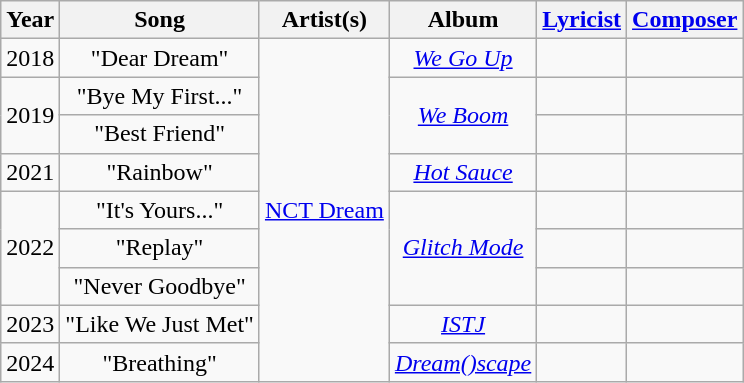<table class="wikitable sortable" style="text-align:center">
<tr>
<th scope="col">Year</th>
<th>Song</th>
<th>Artist(s)</th>
<th>Album</th>
<th scope="col"><a href='#'>Lyricist</a></th>
<th scope="col"><a href='#'>Composer</a></th>
</tr>
<tr>
<td>2018</td>
<td>"Dear Dream"</td>
<td rowspan="9"><a href='#'>NCT Dream</a></td>
<td><em><a href='#'>We Go Up</a></em></td>
<td></td>
<td></td>
</tr>
<tr>
<td rowspan="2">2019</td>
<td>"Bye My First..."</td>
<td rowspan="2"><em><a href='#'>We Boom</a></em></td>
<td></td>
<td></td>
</tr>
<tr>
<td>"Best Friend"</td>
<td></td>
<td></td>
</tr>
<tr>
<td>2021</td>
<td>"Rainbow"</td>
<td><em><a href='#'>Hot Sauce</a></em></td>
<td></td>
<td></td>
</tr>
<tr>
<td rowspan="3">2022</td>
<td>"It's Yours..."</td>
<td rowspan="3"><em><a href='#'>Glitch Mode</a></em></td>
<td></td>
<td></td>
</tr>
<tr>
<td>"Replay"</td>
<td></td>
<td></td>
</tr>
<tr>
<td>"Never Goodbye"</td>
<td></td>
<td></td>
</tr>
<tr>
<td>2023</td>
<td>"Like We Just Met"</td>
<td><em><a href='#'>ISTJ</a></em></td>
<td></td>
<td></td>
</tr>
<tr>
<td>2024</td>
<td>"Breathing"</td>
<td><em><a href='#'>Dream()scape</a></em></td>
<td></td>
<td></td>
</tr>
</table>
